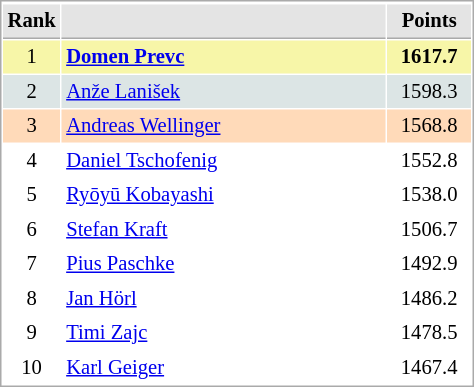<table cellspacing="1" cellpadding="3" style="border:1px solid #AAAAAA;font-size:86%">
<tr style="background-color: #E4E4E4;">
</tr>
<tr style="background-color: #E4E4E4;">
<th style="border-bottom:1px solid #AAAAAA; width: 10px;">Rank</th>
<th style="border-bottom:1px solid #AAAAAA; width: 210px;"></th>
<th style="border-bottom:1px solid #AAAAAA; width: 50px;">Points</th>
</tr>
<tr style="background:#f7f6a8;">
<td align=center>1</td>
<td> <strong><a href='#'>Domen Prevc</a></strong></td>
<td align=center><strong>1617.7</strong></td>
</tr>
<tr style="background:#dce5e5;">
<td align=center>2</td>
<td> <a href='#'>Anže Lanišek</a></td>
<td align=center>1598.3</td>
</tr>
<tr style="background:#ffdab9;">
<td align=center>3</td>
<td> <a href='#'>Andreas Wellinger</a></td>
<td align=center>1568.8</td>
</tr>
<tr>
<td align=center>4</td>
<td> <a href='#'>Daniel Tschofenig</a></td>
<td align=center>1552.8</td>
</tr>
<tr>
<td align=center>5</td>
<td> <a href='#'>Ryōyū Kobayashi</a></td>
<td align=center>1538.0</td>
</tr>
<tr>
<td align=center>6</td>
<td> <a href='#'>Stefan Kraft</a></td>
<td align=center>1506.7</td>
</tr>
<tr>
<td align=center>7</td>
<td> <a href='#'>Pius Paschke</a></td>
<td align=center>1492.9</td>
</tr>
<tr>
<td align=center>8</td>
<td> <a href='#'>Jan Hörl</a></td>
<td align=center>1486.2</td>
</tr>
<tr>
<td align=center>9</td>
<td> <a href='#'>Timi Zajc</a></td>
<td align=center>1478.5</td>
</tr>
<tr>
<td align=center>10</td>
<td> <a href='#'>Karl Geiger</a></td>
<td align=center>1467.4</td>
</tr>
</table>
